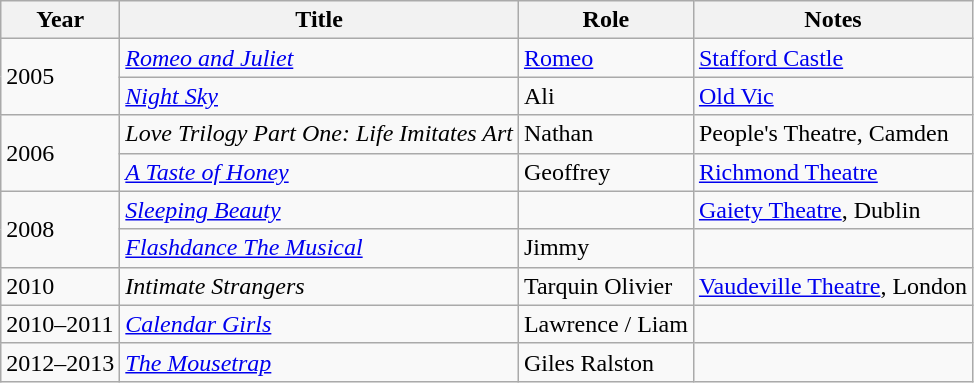<table class="wikitable sortable">
<tr>
<th>Year</th>
<th>Title</th>
<th>Role</th>
<th>Notes</th>
</tr>
<tr>
<td rowspan=2>2005</td>
<td><em><a href='#'>Romeo and Juliet</a></em></td>
<td><a href='#'>Romeo</a></td>
<td><a href='#'>Stafford Castle</a></td>
</tr>
<tr>
<td><em><a href='#'>Night Sky</a></em></td>
<td>Ali</td>
<td><a href='#'>Old Vic</a></td>
</tr>
<tr>
<td rowspan=2>2006</td>
<td><em>Love Trilogy Part One: Life Imitates Art</em></td>
<td>Nathan</td>
<td>People's Theatre, Camden</td>
</tr>
<tr>
<td><em><a href='#'>A Taste of Honey</a></em></td>
<td>Geoffrey</td>
<td><a href='#'>Richmond Theatre</a></td>
</tr>
<tr>
<td rowspan=2>2008</td>
<td><em><a href='#'>Sleeping Beauty</a></em></td>
<td></td>
<td><a href='#'>Gaiety Theatre</a>, Dublin</td>
</tr>
<tr>
<td><em><a href='#'>Flashdance The Musical</a></em></td>
<td>Jimmy</td>
<td></td>
</tr>
<tr>
<td>2010</td>
<td><em>Intimate Strangers</em></td>
<td>Tarquin Olivier</td>
<td><a href='#'>Vaudeville Theatre</a>, London</td>
</tr>
<tr>
<td>2010–2011</td>
<td><em><a href='#'>Calendar Girls</a></em></td>
<td>Lawrence / Liam</td>
<td></td>
</tr>
<tr>
<td>2012–2013</td>
<td><em><a href='#'>The Mousetrap</a></em></td>
<td>Giles Ralston</td>
<td></td>
</tr>
</table>
